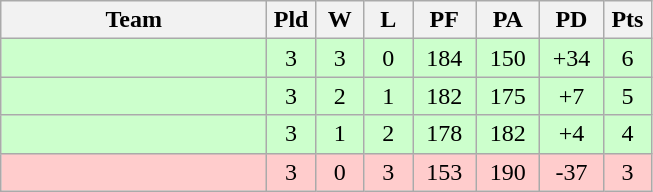<table class="wikitable" style="text-align:center;">
<tr>
<th width=170>Team</th>
<th width=25>Pld</th>
<th width=25>W</th>
<th width=25>L</th>
<th width=35>PF</th>
<th width=35>PA</th>
<th width=35>PD</th>
<th width=25>Pts</th>
</tr>
<tr style="background:#cfc;">
<td align="left"></td>
<td>3</td>
<td>3</td>
<td>0</td>
<td>184</td>
<td>150</td>
<td>+34</td>
<td>6</td>
</tr>
<tr style="background:#cfc;">
<td align="left"></td>
<td>3</td>
<td>2</td>
<td>1</td>
<td>182</td>
<td>175</td>
<td>+7</td>
<td>5</td>
</tr>
<tr style="background:#cfc;">
<td align="left"></td>
<td>3</td>
<td>1</td>
<td>2</td>
<td>178</td>
<td>182</td>
<td>+4</td>
<td>4</td>
</tr>
<tr style="background:#fcc;">
<td align="left"></td>
<td>3</td>
<td>0</td>
<td>3</td>
<td>153</td>
<td>190</td>
<td>-37</td>
<td>3</td>
</tr>
</table>
